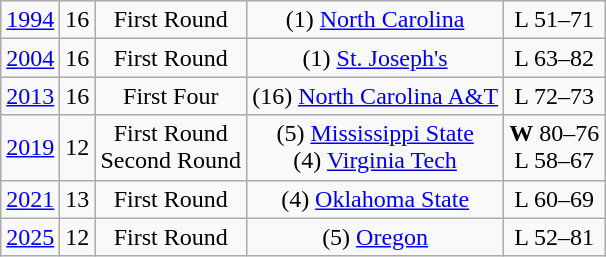<table class="wikitable" style="text-align:center">
<tr>
<td><a href='#'>1994</a></td>
<td>16</td>
<td>First Round</td>
<td>(1) <a href='#'>North Carolina</a></td>
<td>L 51–71</td>
</tr>
<tr>
<td><a href='#'>2004</a></td>
<td>16</td>
<td>First Round</td>
<td>(1) <a href='#'>St. Joseph's</a></td>
<td>L 63–82</td>
</tr>
<tr>
<td><a href='#'>2013</a></td>
<td>16</td>
<td>First Four</td>
<td>(16) <a href='#'>North Carolina A&T</a></td>
<td>L 72–73</td>
</tr>
<tr>
<td><a href='#'>2019</a></td>
<td>12</td>
<td>First Round<br>Second Round</td>
<td>(5) <a href='#'>Mississippi State</a><br>(4) <a href='#'>Virginia Tech</a></td>
<td><strong>W</strong> 80–76<br> L 58–67</td>
</tr>
<tr>
<td><a href='#'>2021</a></td>
<td>13</td>
<td>First Round</td>
<td>(4) <a href='#'>Oklahoma State</a></td>
<td>L 60–69</td>
</tr>
<tr>
<td><a href='#'>2025</a></td>
<td>12</td>
<td>First Round</td>
<td>(5) <a href='#'>Oregon</a></td>
<td>L 52–81</td>
</tr>
</table>
